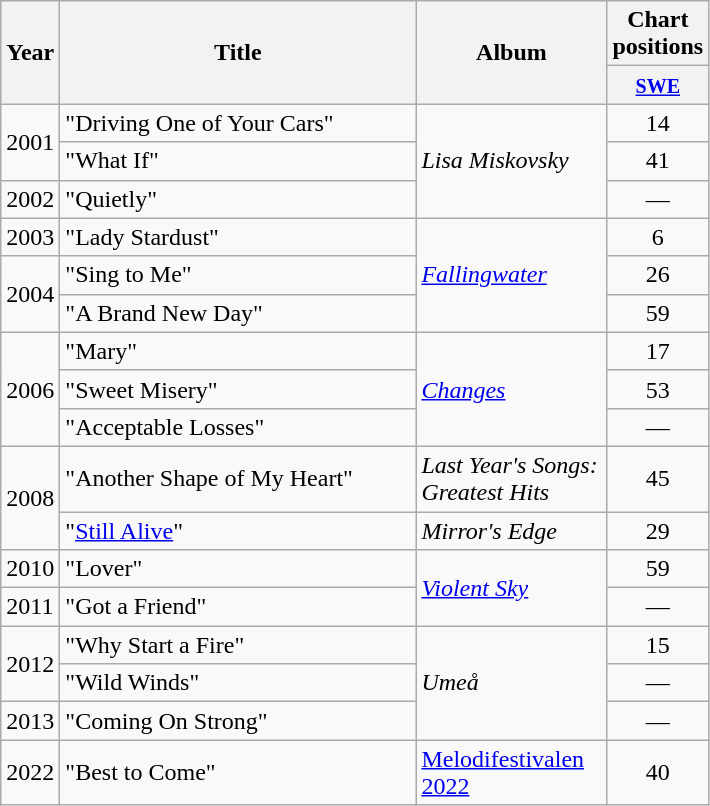<table class="wikitable">
<tr>
<th style="width:28px;" rowspan="2">Year</th>
<th style="width:230px;" rowspan="2">Title</th>
<th style="width:120px;" rowspan="2">Album</th>
<th>Chart positions</th>
</tr>
<tr>
<th style="width:20px;"><small><a href='#'>SWE</a></small></th>
</tr>
<tr>
<td style="text-align:left;" rowspan="2">2001</td>
<td align="left">"Driving One of Your Cars"</td>
<td style="text-align:left;" rowspan="3"><em>Lisa Miskovsky</em></td>
<td style="text-align:center;">14</td>
</tr>
<tr>
<td align="left">"What If"</td>
<td style="text-align:center;">41</td>
</tr>
<tr>
<td align="left">2002</td>
<td align="left">"Quietly"</td>
<td style="text-align:center;">—</td>
</tr>
<tr>
<td align="left">2003</td>
<td align="left">"Lady Stardust"</td>
<td style="text-align:left;" rowspan="3"><em><a href='#'>Fallingwater</a></em></td>
<td style="text-align:center;">6</td>
</tr>
<tr>
<td style="text-align:left;" rowspan="2">2004</td>
<td align="left">"Sing to Me"</td>
<td style="text-align:center;">26</td>
</tr>
<tr>
<td align="left">"A Brand New Day"</td>
<td style="text-align:center;">59</td>
</tr>
<tr>
<td style="text-align:left;" rowspan="3">2006</td>
<td align="left">"Mary"</td>
<td style="text-align:left;" rowspan="3"><em><a href='#'>Changes</a></em></td>
<td style="text-align:center;">17</td>
</tr>
<tr>
<td align="left">"Sweet Misery"</td>
<td style="text-align:center;">53</td>
</tr>
<tr>
<td align="left">"Acceptable Losses"</td>
<td style="text-align:center;">—</td>
</tr>
<tr>
<td rowspan="2">2008</td>
<td align="left">"Another Shape of My Heart"</td>
<td align="left"><em>Last Year's Songs: Greatest Hits</em></td>
<td style="text-align:center;">45</td>
</tr>
<tr>
<td align="left">"<a href='#'>Still Alive</a>"</td>
<td align="left"><em>Mirror's Edge</em></td>
<td style="text-align:center;">29</td>
</tr>
<tr>
<td>2010</td>
<td align="left">"Lover"</td>
<td style="text-align:left;" rowspan="2"><em><a href='#'>Violent Sky</a></em></td>
<td style="text-align:center;">59</td>
</tr>
<tr>
<td>2011</td>
<td align="left">"Got a Friend"</td>
<td style="text-align:center;">—</td>
</tr>
<tr>
<td style="text-align:left;" rowspan="2">2012</td>
<td align="left">"Why Start a Fire"</td>
<td style="text-align:left;" rowspan="3"><em>Umeå</em></td>
<td style="text-align:center;">15</td>
</tr>
<tr>
<td align="left">"Wild Winds"</td>
<td style="text-align:center;">—</td>
</tr>
<tr>
<td>2013</td>
<td align="left">"Coming On Strong"</td>
<td style="text-align:center;">—</td>
</tr>
<tr>
<td>2022</td>
<td align="left">"Best to Come"</td>
<td style="text-align:left;"><a href='#'>Melodifestivalen 2022</a></td>
<td style="text-align:center;">40<br></td>
</tr>
</table>
